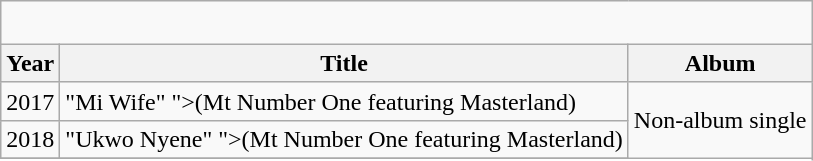<table class="wikitable sortable">
<tr>
<td colspan="3" style="font-size:110%"><br></td>
</tr>
<tr>
<th>Year</th>
<th>Title</th>
<th>Album</th>
</tr>
<tr>
<td>2017</td>
<td>"Mi Wife" <span>">(Mt Number One featuring Masterland)</span></td>
<td rowspan="5">Non-album single</td>
</tr>
<tr>
<td>2018</td>
<td>"Ukwo Nyene" <span>">(Mt Number One featuring Masterland)</span></td>
</tr>
<tr>
</tr>
</table>
